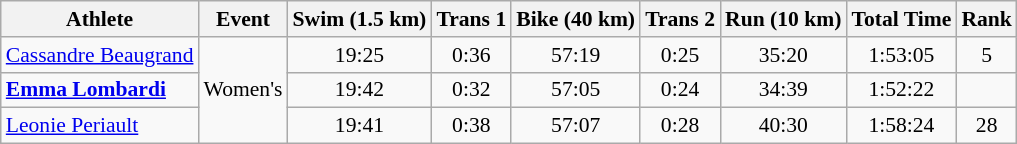<table class="wikitable" style="font-size:90%">
<tr>
<th>Athlete</th>
<th>Event</th>
<th>Swim (1.5 km)</th>
<th>Trans 1</th>
<th>Bike (40 km)</th>
<th>Trans 2</th>
<th>Run (10 km)</th>
<th>Total Time</th>
<th>Rank</th>
</tr>
<tr align=center>
<td align=left><a href='#'>Cassandre Beaugrand</a></td>
<td align=left rowspan=3>Women's</td>
<td>19:25</td>
<td>0:36</td>
<td>57:19</td>
<td>0:25</td>
<td>35:20</td>
<td>1:53:05</td>
<td>5</td>
</tr>
<tr align=center>
<td align=left><strong><a href='#'>Emma Lombardi</a></strong></td>
<td>19:42</td>
<td>0:32</td>
<td>57:05</td>
<td>0:24</td>
<td>34:39</td>
<td>1:52:22</td>
<td></td>
</tr>
<tr align=center>
<td align=left><a href='#'>Leonie Periault</a></td>
<td>19:41</td>
<td>0:38</td>
<td>57:07</td>
<td>0:28</td>
<td>40:30</td>
<td>1:58:24</td>
<td>28</td>
</tr>
</table>
